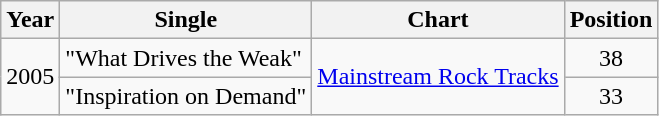<table class="wikitable">
<tr>
<th>Year</th>
<th>Single</th>
<th>Chart</th>
<th>Position</th>
</tr>
<tr>
<td rowspan="2">2005</td>
<td>"What Drives the Weak"</td>
<td rowspan="2"><a href='#'>Mainstream Rock Tracks</a></td>
<td style="text-align:center;">38</td>
</tr>
<tr>
<td>"Inspiration on Demand"</td>
<td style="text-align:center;">33</td>
</tr>
</table>
